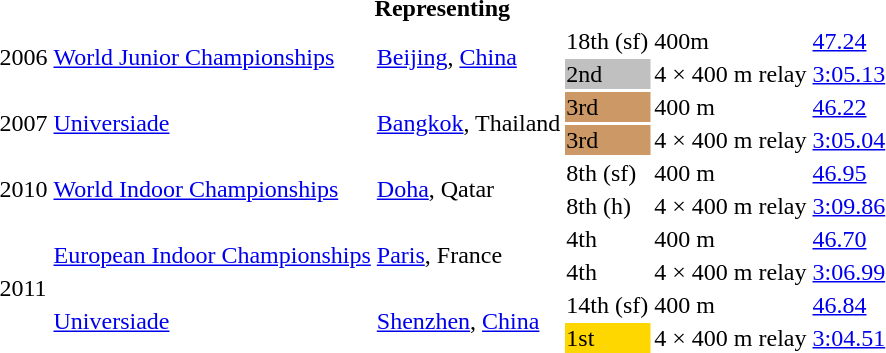<table>
<tr>
<th colspan="6">Representing </th>
</tr>
<tr>
<td rowspan=2>2006</td>
<td rowspan=2><a href='#'>World Junior Championships</a></td>
<td rowspan=2><a href='#'>Beijing</a>, <a href='#'>China</a></td>
<td>18th (sf)</td>
<td>400m</td>
<td><a href='#'>47.24</a></td>
</tr>
<tr>
<td bgcolor=silver>2nd</td>
<td>4 × 400 m relay</td>
<td><a href='#'>3:05.13</a></td>
</tr>
<tr>
<td rowspan=2>2007</td>
<td rowspan=2><a href='#'>Universiade</a></td>
<td rowspan=2><a href='#'>Bangkok</a>, Thailand</td>
<td bgcolor="CC9966">3rd</td>
<td>400 m</td>
<td><a href='#'>46.22</a></td>
</tr>
<tr>
<td bgcolor="CC9966">3rd</td>
<td>4 × 400 m relay</td>
<td><a href='#'>3:05.04</a></td>
</tr>
<tr>
<td rowspan=2>2010</td>
<td rowspan=2><a href='#'>World Indoor Championships</a></td>
<td rowspan=2><a href='#'>Doha</a>, Qatar</td>
<td>8th (sf)</td>
<td>400 m</td>
<td><a href='#'>46.95</a></td>
</tr>
<tr>
<td>8th (h)</td>
<td>4 × 400 m relay</td>
<td><a href='#'>3:09.86</a></td>
</tr>
<tr>
<td rowspan=4>2011</td>
<td rowspan=2><a href='#'>European Indoor Championships</a></td>
<td rowspan=2><a href='#'>Paris</a>, France</td>
<td>4th</td>
<td>400 m</td>
<td><a href='#'>46.70</a></td>
</tr>
<tr>
<td>4th</td>
<td>4 × 400 m relay</td>
<td><a href='#'>3:06.99</a></td>
</tr>
<tr>
<td rowspan=2><a href='#'>Universiade</a></td>
<td rowspan=2><a href='#'>Shenzhen</a>, <a href='#'>China</a></td>
<td>14th (sf)</td>
<td>400 m</td>
<td><a href='#'>46.84</a></td>
</tr>
<tr>
<td bgcolor="gold">1st</td>
<td>4 × 400 m relay</td>
<td><a href='#'>3:04.51</a></td>
</tr>
</table>
